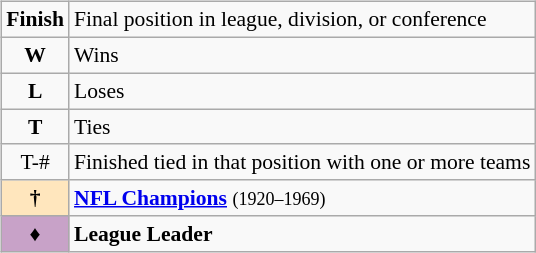<table>
<tr>
<td valign="top"><br><table class="wikitable" style="font-size:90%;">
<tr>
<td align="center"><strong>Finish</strong></td>
<td>Final position in league, division, or conference</td>
</tr>
<tr>
<td align="center"><strong>W</strong></td>
<td>Wins</td>
</tr>
<tr>
<td align="center"><strong>L</strong></td>
<td>Loses</td>
</tr>
<tr>
<td align="center"><strong>T</strong></td>
<td>Ties</td>
</tr>
<tr>
<td align="center">T-#</td>
<td>Finished tied in that position with one or more teams</td>
</tr>
<tr>
<td align="center" style="background-color: #FFE6BD;"><strong>†</strong></td>
<td><strong><a href='#'>NFL Champions</a></strong> <small>(1920–1969)</small></td>
</tr>
<tr>
<td align="center" style="background-color: #C8A2C8;"><strong>♦</strong></td>
<td><strong>League Leader</strong></td>
</tr>
</table>
</td>
<td width="65"></td>
<td valign="top"></td>
</tr>
</table>
